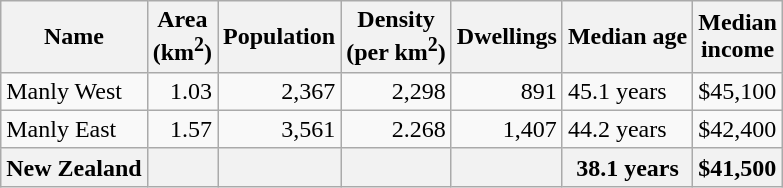<table class="wikitable">
<tr>
<th>Name</th>
<th>Area<br>(km<sup>2</sup>)</th>
<th>Population</th>
<th>Density<br>(per km<sup>2</sup>)</th>
<th>Dwellings</th>
<th>Median age</th>
<th>Median<br>income</th>
</tr>
<tr>
<td>Manly West</td>
<td style="text-align:right;">1.03</td>
<td style="text-align:right;">2,367</td>
<td style="text-align:right;">2,298</td>
<td style="text-align:right;">891</td>
<td>45.1 years</td>
<td>$45,100</td>
</tr>
<tr>
<td>Manly East</td>
<td style="text-align:right;">1.57</td>
<td style="text-align:right;">3,561</td>
<td style="text-align:right;">2.268</td>
<td style="text-align:right;">1,407</td>
<td>44.2 years</td>
<td>$42,400</td>
</tr>
<tr>
<th>New Zealand</th>
<th></th>
<th></th>
<th></th>
<th></th>
<th>38.1 years</th>
<th style="text-align:left;">$41,500</th>
</tr>
</table>
